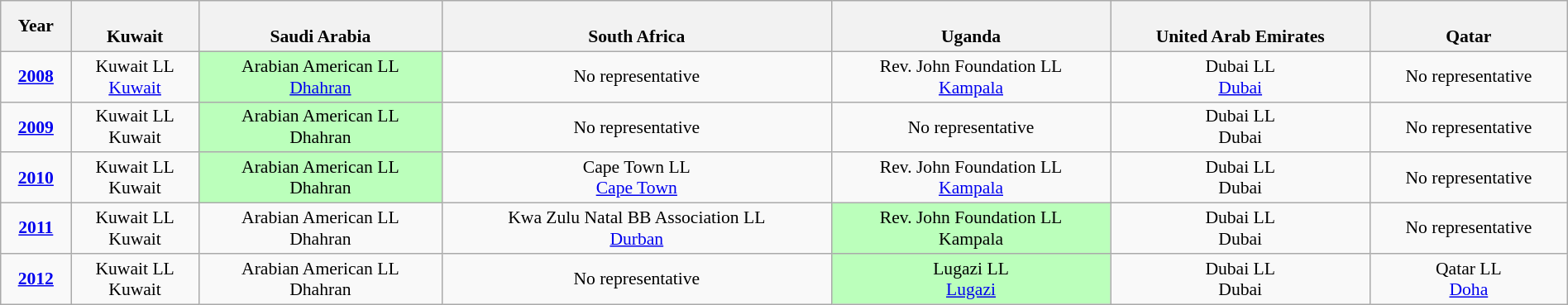<table class="wikitable" width="100%" style="font-size: 90%; text-align: center;">
<tr>
<th width="50">Year</th>
<th> <br> Kuwait</th>
<th> <br> Saudi Arabia</th>
<th> <br> South Africa</th>
<th> <br> Uganda</th>
<th> <br> United Arab Emirates</th>
<th> <br> Qatar</th>
</tr>
<tr>
<td><strong><a href='#'>2008</a></strong></td>
<td>Kuwait LL<br><a href='#'>Kuwait</a></td>
<td bgcolor="#bbffbb">Arabian American LL<br><a href='#'>Dhahran</a></td>
<td>No representative</td>
<td>Rev. John Foundation LL<br><a href='#'>Kampala</a></td>
<td>Dubai LL<br><a href='#'>Dubai</a></td>
<td>No representative</td>
</tr>
<tr>
<td><strong><a href='#'>2009</a></strong></td>
<td>Kuwait LL<br>Kuwait</td>
<td bgcolor="#bbffbb">Arabian American LL<br>Dhahran</td>
<td>No representative</td>
<td>No representative</td>
<td>Dubai LL<br>Dubai</td>
<td>No representative</td>
</tr>
<tr>
<td><strong><a href='#'>2010</a></strong></td>
<td>Kuwait LL<br>Kuwait</td>
<td bgcolor="#bbffbb">Arabian American LL<br>Dhahran</td>
<td>Cape Town LL<br><a href='#'>Cape Town</a></td>
<td>Rev. John Foundation LL<br><a href='#'>Kampala</a></td>
<td>Dubai LL<br>Dubai</td>
<td>No representative</td>
</tr>
<tr>
<td><strong><a href='#'>2011</a></strong></td>
<td>Kuwait LL<br>Kuwait</td>
<td>Arabian American LL<br>Dhahran</td>
<td>Kwa Zulu Natal BB Association LL<br><a href='#'>Durban</a></td>
<td bgcolor="#bbffbb">Rev. John Foundation LL<br>Kampala</td>
<td>Dubai LL<br>Dubai</td>
<td>No representative</td>
</tr>
<tr>
<td><strong><a href='#'>2012</a></strong></td>
<td>Kuwait LL<br>Kuwait</td>
<td>Arabian American LL<br>Dhahran</td>
<td>No representative</td>
<td bgcolor="#bbffbb">Lugazi LL<br><a href='#'>Lugazi</a></td>
<td>Dubai LL<br>Dubai</td>
<td>Qatar LL<br><a href='#'>Doha</a></td>
</tr>
</table>
